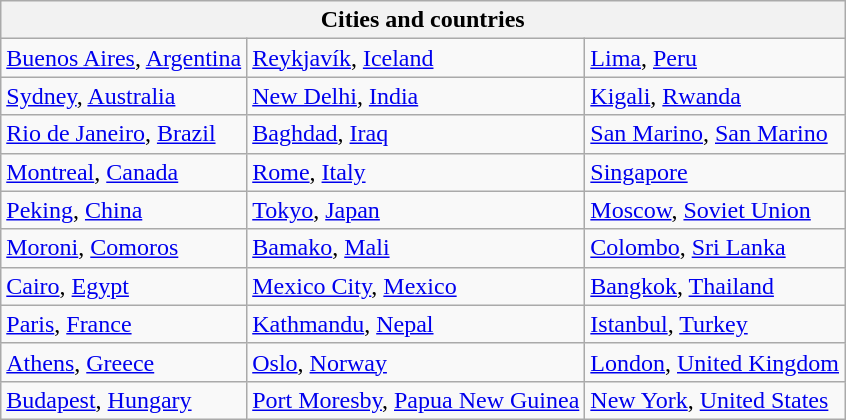<table class="wikitable">
<tr>
<th colspan="3">Cities and countries</th>
</tr>
<tr>
<td><a href='#'>Buenos Aires</a>, <a href='#'>Argentina</a></td>
<td><a href='#'>Reykjavík</a>, <a href='#'>Iceland</a></td>
<td><a href='#'>Lima</a>, <a href='#'>Peru</a></td>
</tr>
<tr>
<td><a href='#'>Sydney</a>, <a href='#'>Australia</a></td>
<td><a href='#'>New Delhi</a>, <a href='#'>India</a></td>
<td><a href='#'>Kigali</a>, <a href='#'>Rwanda</a></td>
</tr>
<tr>
<td><a href='#'>Rio de Janeiro</a>, <a href='#'>Brazil</a></td>
<td><a href='#'>Baghdad</a>, <a href='#'>Iraq</a></td>
<td><a href='#'>San Marino</a>, <a href='#'>San Marino</a></td>
</tr>
<tr>
<td><a href='#'>Montreal</a>, <a href='#'>Canada</a></td>
<td><a href='#'>Rome</a>, <a href='#'>Italy</a></td>
<td><a href='#'>Singapore</a></td>
</tr>
<tr>
<td><a href='#'>Peking</a>, <a href='#'>China</a></td>
<td><a href='#'>Tokyo</a>, <a href='#'>Japan</a></td>
<td><a href='#'>Moscow</a>, <a href='#'>Soviet Union</a></td>
</tr>
<tr>
<td><a href='#'>Moroni</a>, <a href='#'>Comoros</a></td>
<td><a href='#'>Bamako</a>, <a href='#'>Mali</a></td>
<td><a href='#'>Colombo</a>, <a href='#'>Sri Lanka</a></td>
</tr>
<tr>
<td><a href='#'>Cairo</a>, <a href='#'>Egypt</a></td>
<td><a href='#'>Mexico City</a>, <a href='#'>Mexico</a></td>
<td><a href='#'>Bangkok</a>, <a href='#'>Thailand</a></td>
</tr>
<tr>
<td><a href='#'>Paris</a>, <a href='#'>France</a></td>
<td><a href='#'>Kathmandu</a>, <a href='#'>Nepal</a></td>
<td><a href='#'>Istanbul</a>, <a href='#'>Turkey</a></td>
</tr>
<tr>
<td><a href='#'>Athens</a>, <a href='#'>Greece</a></td>
<td><a href='#'>Oslo</a>, <a href='#'>Norway</a></td>
<td><a href='#'>London</a>, <a href='#'>United Kingdom</a></td>
</tr>
<tr>
<td><a href='#'>Budapest</a>, <a href='#'>Hungary</a></td>
<td><a href='#'>Port Moresby</a>, <a href='#'>Papua New Guinea</a></td>
<td><a href='#'>New York</a>, <a href='#'>United States</a></td>
</tr>
</table>
